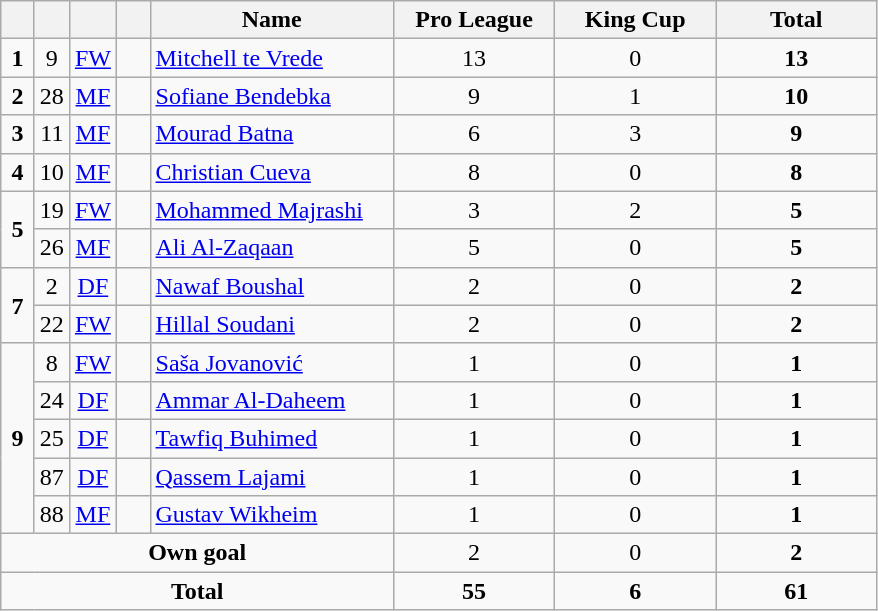<table class="wikitable" style="text-align:center">
<tr>
<th width=15></th>
<th width=15></th>
<th width=15></th>
<th width=15></th>
<th width=155>Name</th>
<th width=100>Pro League</th>
<th width=100>King Cup</th>
<th width=100>Total</th>
</tr>
<tr>
<td><strong>1</strong></td>
<td>9</td>
<td><a href='#'>FW</a></td>
<td></td>
<td align=left><a href='#'>Mitchell te Vrede</a></td>
<td>13</td>
<td>0</td>
<td><strong>13</strong></td>
</tr>
<tr>
<td><strong>2</strong></td>
<td>28</td>
<td><a href='#'>MF</a></td>
<td></td>
<td align=left><a href='#'>Sofiane Bendebka</a></td>
<td>9</td>
<td>1</td>
<td><strong>10</strong></td>
</tr>
<tr>
<td><strong>3</strong></td>
<td>11</td>
<td><a href='#'>MF</a></td>
<td></td>
<td align=left><a href='#'>Mourad Batna</a></td>
<td>6</td>
<td>3</td>
<td><strong>9</strong></td>
</tr>
<tr>
<td><strong>4</strong></td>
<td>10</td>
<td><a href='#'>MF</a></td>
<td></td>
<td align=left><a href='#'>Christian Cueva</a></td>
<td>8</td>
<td>0</td>
<td><strong>8</strong></td>
</tr>
<tr>
<td rowspan=2><strong>5</strong></td>
<td>19</td>
<td><a href='#'>FW</a></td>
<td></td>
<td align=left><a href='#'>Mohammed Majrashi</a></td>
<td>3</td>
<td>2</td>
<td><strong>5</strong></td>
</tr>
<tr>
<td>26</td>
<td><a href='#'>MF</a></td>
<td></td>
<td align=left><a href='#'>Ali Al-Zaqaan</a></td>
<td>5</td>
<td>0</td>
<td><strong>5</strong></td>
</tr>
<tr>
<td rowspan=2><strong>7</strong></td>
<td>2</td>
<td><a href='#'>DF</a></td>
<td></td>
<td align=left><a href='#'>Nawaf Boushal</a></td>
<td>2</td>
<td>0</td>
<td><strong>2</strong></td>
</tr>
<tr>
<td>22</td>
<td><a href='#'>FW</a></td>
<td></td>
<td align=left><a href='#'>Hillal Soudani</a></td>
<td>2</td>
<td>0</td>
<td><strong>2</strong></td>
</tr>
<tr>
<td rowspan=5><strong>9</strong></td>
<td>8</td>
<td><a href='#'>FW</a></td>
<td></td>
<td align=left><a href='#'>Saša Jovanović</a></td>
<td>1</td>
<td>0</td>
<td><strong>1</strong></td>
</tr>
<tr>
<td>24</td>
<td><a href='#'>DF</a></td>
<td></td>
<td align=left><a href='#'>Ammar Al-Daheem</a></td>
<td>1</td>
<td>0</td>
<td><strong>1</strong></td>
</tr>
<tr>
<td>25</td>
<td><a href='#'>DF</a></td>
<td></td>
<td align=left><a href='#'>Tawfiq Buhimed</a></td>
<td>1</td>
<td>0</td>
<td><strong>1</strong></td>
</tr>
<tr>
<td>87</td>
<td><a href='#'>DF</a></td>
<td></td>
<td align=left><a href='#'>Qassem Lajami</a></td>
<td>1</td>
<td>0</td>
<td><strong>1</strong></td>
</tr>
<tr>
<td>88</td>
<td><a href='#'>MF</a></td>
<td></td>
<td align=left><a href='#'>Gustav Wikheim</a></td>
<td>1</td>
<td>0</td>
<td><strong>1</strong></td>
</tr>
<tr>
<td colspan=5><strong>Own goal</strong></td>
<td>2</td>
<td>0</td>
<td><strong>2</strong></td>
</tr>
<tr>
<td colspan=5><strong>Total</strong></td>
<td><strong>55</strong></td>
<td><strong>6</strong></td>
<td><strong>61</strong></td>
</tr>
</table>
